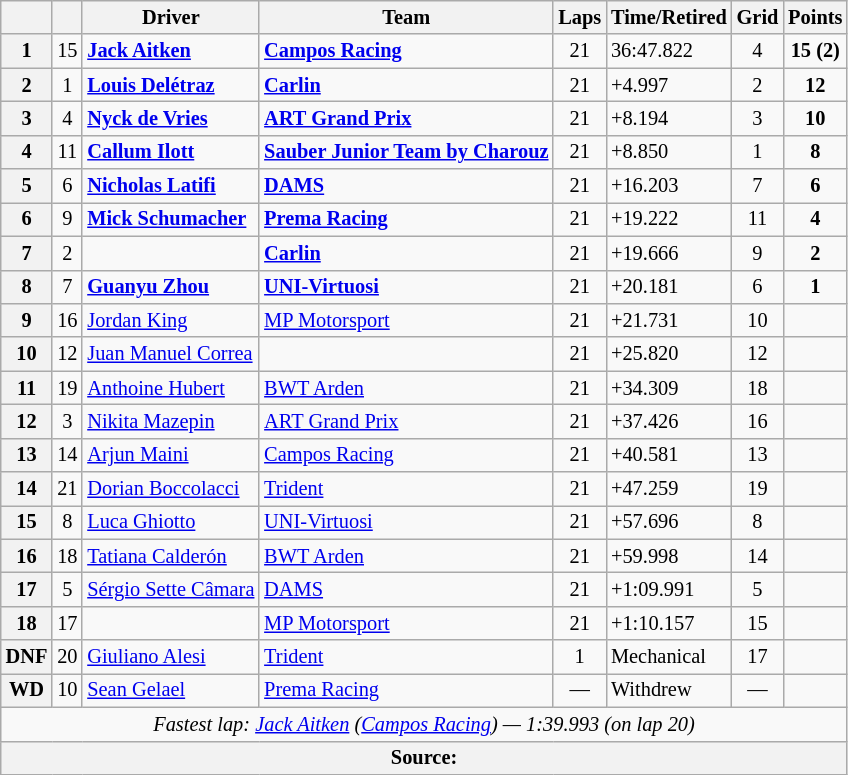<table class="wikitable" style="font-size: 85%;">
<tr>
<th></th>
<th></th>
<th>Driver</th>
<th>Team</th>
<th>Laps</th>
<th>Time/Retired</th>
<th>Grid</th>
<th>Points</th>
</tr>
<tr>
<th>1</th>
<td align="center">15</td>
<td> <strong><a href='#'>Jack Aitken</a></strong></td>
<td><strong><a href='#'>Campos Racing</a></strong></td>
<td align="center">21</td>
<td>36:47.822</td>
<td align="center">4</td>
<td align="center"><strong>15 (2)</strong></td>
</tr>
<tr>
<th>2</th>
<td align="center">1</td>
<td> <strong><a href='#'>Louis Delétraz</a></strong></td>
<td><strong><a href='#'>Carlin</a></strong></td>
<td align="center">21</td>
<td>+4.997</td>
<td align="center">2</td>
<td align="center"><strong>12</strong></td>
</tr>
<tr>
<th>3</th>
<td align="center">4</td>
<td> <strong><a href='#'>Nyck de Vries</a></strong></td>
<td><strong><a href='#'>ART Grand Prix</a></strong></td>
<td align="center">21</td>
<td>+8.194</td>
<td align="center">3</td>
<td align="center"><strong>10</strong></td>
</tr>
<tr>
<th>4</th>
<td align="center">11</td>
<td> <strong><a href='#'>Callum Ilott</a></strong></td>
<td><strong><a href='#'>Sauber Junior Team by Charouz</a></strong></td>
<td align="center">21</td>
<td>+8.850</td>
<td align="center">1</td>
<td align="center"><strong>8</strong></td>
</tr>
<tr>
<th>5</th>
<td align="center">6</td>
<td> <strong><a href='#'>Nicholas Latifi</a></strong></td>
<td><strong><a href='#'>DAMS</a></strong></td>
<td align="center">21</td>
<td>+16.203</td>
<td align="center">7</td>
<td align="center"><strong>6</strong></td>
</tr>
<tr>
<th>6</th>
<td align="center">9</td>
<td> <strong><a href='#'>Mick Schumacher</a></strong></td>
<td><strong><a href='#'>Prema Racing</a></strong></td>
<td align="center">21</td>
<td>+19.222</td>
<td align="center">11</td>
<td align="center"><strong>4</strong></td>
</tr>
<tr>
<th>7</th>
<td align="center">2</td>
<td></td>
<td><strong><a href='#'>Carlin</a></strong></td>
<td align="center">21</td>
<td>+19.666</td>
<td align="center">9</td>
<td align="center"><strong>2</strong></td>
</tr>
<tr>
<th>8</th>
<td align="center">7</td>
<td> <strong><a href='#'>Guanyu Zhou</a></strong></td>
<td><strong><a href='#'>UNI-Virtuosi</a></strong></td>
<td align="center">21</td>
<td>+20.181</td>
<td align="center">6</td>
<td align="center"><strong>1</strong></td>
</tr>
<tr>
<th>9</th>
<td align="center">16</td>
<td> <a href='#'>Jordan King</a></td>
<td><a href='#'>MP Motorsport</a></td>
<td align="center">21</td>
<td>+21.731</td>
<td align="center">10</td>
<td align="center"></td>
</tr>
<tr>
<th>10</th>
<td align="center">12</td>
<td> <a href='#'>Juan Manuel Correa</a></td>
<td></td>
<td align="center">21</td>
<td>+25.820</td>
<td align="center">12</td>
<td align="center"></td>
</tr>
<tr>
<th>11</th>
<td align="center">19</td>
<td> <a href='#'>Anthoine Hubert</a></td>
<td><a href='#'>BWT Arden</a></td>
<td align="center">21</td>
<td>+34.309</td>
<td align="center">18</td>
<td align="center"></td>
</tr>
<tr>
<th>12</th>
<td align="center">3</td>
<td> <a href='#'>Nikita Mazepin</a></td>
<td><a href='#'>ART Grand Prix</a></td>
<td align="center">21</td>
<td>+37.426</td>
<td align="center">16</td>
<td align="center"></td>
</tr>
<tr>
<th>13</th>
<td align="center">14</td>
<td> <a href='#'>Arjun Maini</a></td>
<td><a href='#'>Campos Racing</a></td>
<td align="center">21</td>
<td>+40.581</td>
<td align="center">13</td>
<td align="center"></td>
</tr>
<tr>
<th>14</th>
<td align="center">21</td>
<td> <a href='#'>Dorian Boccolacci</a></td>
<td><a href='#'>Trident</a></td>
<td align="center">21</td>
<td>+47.259</td>
<td align="center">19</td>
<td align="center"></td>
</tr>
<tr>
<th>15</th>
<td align="center">8</td>
<td> <a href='#'>Luca Ghiotto</a></td>
<td><a href='#'>UNI-Virtuosi</a></td>
<td align="center">21</td>
<td>+57.696</td>
<td align="center">8</td>
<td align="center"></td>
</tr>
<tr>
<th>16</th>
<td align="center">18</td>
<td> <a href='#'>Tatiana Calderón</a></td>
<td><a href='#'>BWT Arden</a></td>
<td align="center">21</td>
<td>+59.998</td>
<td align="center">14</td>
<td align="center"></td>
</tr>
<tr>
<th>17</th>
<td align="center">5</td>
<td> <a href='#'>Sérgio Sette Câmara</a></td>
<td><a href='#'>DAMS</a></td>
<td align="center">21</td>
<td>+1:09.991</td>
<td align="center">5</td>
<td align="center"></td>
</tr>
<tr>
<th>18</th>
<td align="center">17</td>
<td></td>
<td><a href='#'>MP Motorsport</a></td>
<td align="center">21</td>
<td>+1:10.157</td>
<td align="center">15</td>
<td align="center"></td>
</tr>
<tr>
<th>DNF</th>
<td align="center">20</td>
<td> <a href='#'>Giuliano Alesi</a></td>
<td><a href='#'>Trident</a></td>
<td align="center">1</td>
<td>Mechanical</td>
<td align="center">17</td>
<td align="center"></td>
</tr>
<tr>
<th>WD</th>
<td align="center">10</td>
<td> <a href='#'>Sean Gelael</a></td>
<td><a href='#'>Prema Racing</a></td>
<td align="center">—</td>
<td>Withdrew</td>
<td align="center">—</td>
<td align="center"></td>
</tr>
<tr>
<td colspan="8" align="center"><em>Fastest lap: <a href='#'>Jack Aitken</a> (<a href='#'>Campos Racing</a>) — 1:39.993 (on lap 20)</em></td>
</tr>
<tr>
<th colspan="8">Source:</th>
</tr>
</table>
